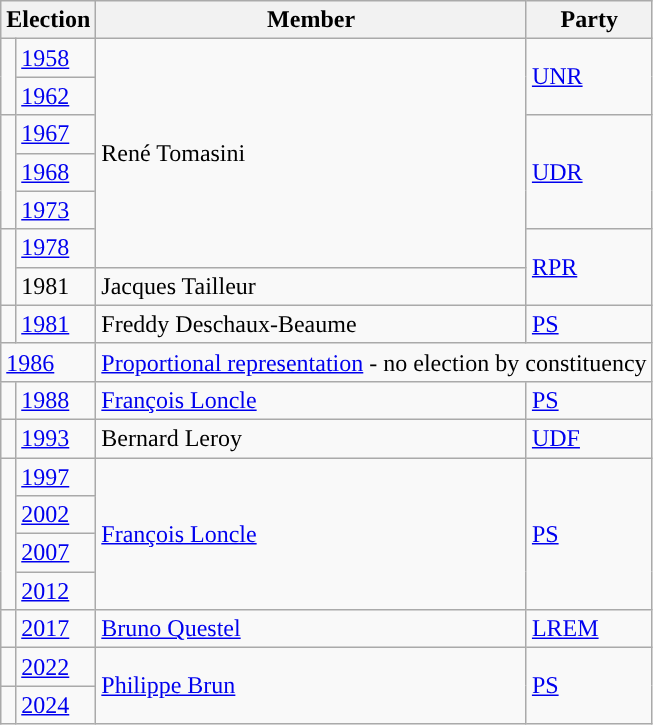<table class="wikitable">
<tr>
<th colspan="2">Election</th>
<th>Member</th>
<th>Party</th>
</tr>
<tr>
<td rowspan="2" style="color:inherit;background-color:"></td>
<td><a href='#'>1958</a></td>
<td rowspan="6">René Tomasini</td>
<td rowspan="2"><a href='#'>UNR</a></td>
</tr>
<tr>
<td><a href='#'>1962</a></td>
</tr>
<tr>
<td rowspan="3" style="color:inherit;background-color:"></td>
<td><a href='#'>1967</a></td>
<td rowspan="3"><a href='#'>UDR</a></td>
</tr>
<tr>
<td><a href='#'>1968</a></td>
</tr>
<tr>
<td><a href='#'>1973</a></td>
</tr>
<tr>
<td rowspan="2" style="color:inherit;background-color:"></td>
<td><a href='#'>1978</a></td>
<td rowspan="2"><a href='#'>RPR</a></td>
</tr>
<tr>
<td>1981</td>
<td>Jacques Tailleur</td>
</tr>
<tr>
<td style="color:inherit;background-color:"></td>
<td><a href='#'>1981</a></td>
<td>Freddy Deschaux-Beaume</td>
<td><a href='#'>PS</a></td>
</tr>
<tr>
<td colspan="2"><a href='#'>1986</a></td>
<td colspan="2"><a href='#'>Proportional representation</a> - no election by constituency</td>
</tr>
<tr>
<td style="color:inherit;background-color:"></td>
<td><a href='#'>1988</a></td>
<td><a href='#'>François Loncle</a></td>
<td><a href='#'>PS</a></td>
</tr>
<tr>
<td style="color:inherit;background-color:"></td>
<td><a href='#'>1993</a></td>
<td>Bernard Leroy</td>
<td><a href='#'>UDF</a></td>
</tr>
<tr>
<td rowspan="4" style="color:inherit;background-color:"></td>
<td><a href='#'>1997</a></td>
<td rowspan="4"><a href='#'>François Loncle</a></td>
<td rowspan="4"><a href='#'>PS</a></td>
</tr>
<tr>
<td><a href='#'>2002</a></td>
</tr>
<tr>
<td><a href='#'>2007</a></td>
</tr>
<tr>
<td><a href='#'>2012</a></td>
</tr>
<tr>
<td style="color:inherit;background-color: "></td>
<td><a href='#'>2017</a></td>
<td><a href='#'>Bruno Questel</a></td>
<td><a href='#'>LREM</a></td>
</tr>
<tr>
<td style="color:inherit;background-color: "></td>
<td><a href='#'>2022</a></td>
<td rowspan="2"><a href='#'>Philippe Brun</a></td>
<td rowspan="2"><a href='#'>PS</a></td>
</tr>
<tr>
<td style="color:inherit;background-color: "></td>
<td><a href='#'>2024</a></td>
</tr>
</table>
